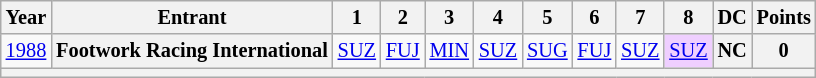<table class="wikitable" style="text-align:center; font-size:85%">
<tr>
<th>Year</th>
<th>Entrant</th>
<th>1</th>
<th>2</th>
<th>3</th>
<th>4</th>
<th>5</th>
<th>6</th>
<th>7</th>
<th>8</th>
<th>DC</th>
<th>Points</th>
</tr>
<tr>
<td><a href='#'>1988</a></td>
<th nowrap>Footwork Racing International</th>
<td><a href='#'>SUZ</a></td>
<td><a href='#'>FUJ</a></td>
<td><a href='#'>MIN</a></td>
<td><a href='#'>SUZ</a></td>
<td><a href='#'>SUG</a></td>
<td><a href='#'>FUJ</a></td>
<td><a href='#'>SUZ</a></td>
<td style="background:#EFCFFF;"><a href='#'>SUZ</a><br></td>
<th>NC</th>
<th>0</th>
</tr>
<tr>
<th colspan="12"></th>
</tr>
</table>
